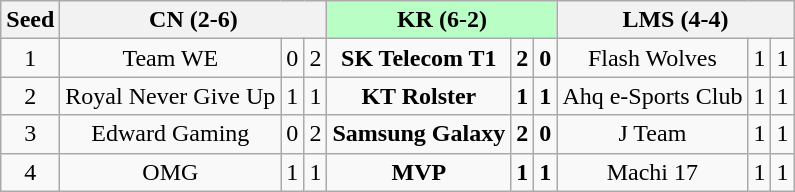<table class="wikitable" style="text-align:center;">
<tr>
<th>Seed</th>
<th colspan="3">CN (2-6)</th>
<th colspan="3" style="background:#B9FFC5">KR (6-2)</th>
<th colspan="3">LMS (4-4)</th>
</tr>
<tr>
<td>1</td>
<td>Team WE</td>
<td>0</td>
<td>2</td>
<td><strong>SK Telecom T1</strong></td>
<td><strong>2</strong></td>
<td><strong>0</strong></td>
<td>Flash Wolves</td>
<td>1</td>
<td>1</td>
</tr>
<tr>
<td>2</td>
<td>Royal Never Give Up</td>
<td>1</td>
<td>1</td>
<td><strong>KT Rolster</strong></td>
<td><strong>1</strong></td>
<td><strong>1</strong></td>
<td>Ahq e-Sports Club</td>
<td>1</td>
<td>1</td>
</tr>
<tr>
<td>3</td>
<td>Edward Gaming</td>
<td>0</td>
<td>2</td>
<td><strong>Samsung Galaxy</strong></td>
<td><strong>2</strong></td>
<td><strong>0</strong></td>
<td>J Team</td>
<td>1</td>
<td>1</td>
</tr>
<tr>
<td>4</td>
<td>OMG</td>
<td>1</td>
<td>1</td>
<td><strong>MVP</strong></td>
<td><strong>1</strong></td>
<td><strong>1</strong></td>
<td>Machi 17</td>
<td>1</td>
<td>1</td>
</tr>
</table>
